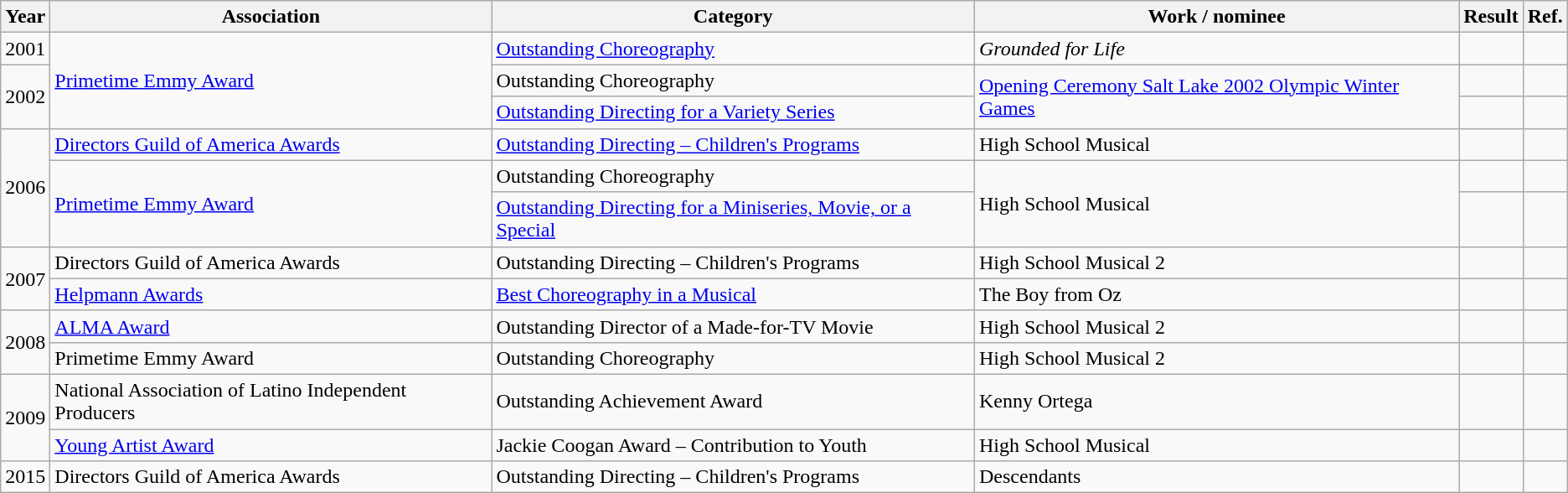<table class="wikitable sortable">
<tr>
<th>Year</th>
<th>Association</th>
<th>Category</th>
<th>Work / nominee</th>
<th>Result</th>
<th class="unsortable">Ref.</th>
</tr>
<tr>
<td>2001</td>
<td rowspan=3><a href='#'>Primetime Emmy Award</a></td>
<td><a href='#'>Outstanding Choreography</a></td>
<td><em>Grounded for Life</em></td>
<td></td>
<td align=center></td>
</tr>
<tr>
<td rowspan=2>2002</td>
<td>Outstanding Choreography </td>
<td rowspan=2><a href='#'>Opening Ceremony Salt Lake 2002 Olympic Winter Games</a><em></td>
<td></td>
<td align=center></td>
</tr>
<tr>
<td><a href='#'>Outstanding Directing for a Variety Series</a> </td>
<td></td>
<td align=center></td>
</tr>
<tr>
<td rowspan=3>2006</td>
<td><a href='#'>Directors Guild of America Awards</a></td>
<td><a href='#'>Outstanding Directing – Children's Programs</a></td>
<td></em>High School Musical<em></td>
<td></td>
<td align=center></td>
</tr>
<tr>
<td rowspan=2><a href='#'>Primetime Emmy Award</a></td>
<td>Outstanding Choreography </td>
<td rowspan=2></em>High School Musical<em></td>
<td></td>
<td align=center></td>
</tr>
<tr>
<td><a href='#'>Outstanding Directing for a Miniseries, Movie, or a Special</a></td>
<td></td>
<td align=center></td>
</tr>
<tr>
<td rowspan=2>2007</td>
<td>Directors Guild of America Awards</td>
<td>Outstanding Directing – Children's Programs</td>
<td></em>High School Musical 2<em></td>
<td></td>
<td align=center></td>
</tr>
<tr>
<td><a href='#'>Helpmann Awards</a></td>
<td><a href='#'>Best Choreography in a Musical</a> </td>
<td></em>The Boy from Oz<em></td>
<td></td>
<td align=center></td>
</tr>
<tr>
<td rowspan=2>2008</td>
<td><a href='#'>ALMA Award</a></td>
<td>Outstanding Director of a Made-for-TV Movie</td>
<td></em>High School Musical 2<em></td>
<td></td>
<td align=center></td>
</tr>
<tr>
<td>Primetime Emmy Award</td>
<td>Outstanding Choreography </td>
<td></em>High School Musical 2<em></td>
<td></td>
<td align=center></td>
</tr>
<tr>
<td rowspan=2>2009</td>
<td>National Association of Latino Independent Producers</td>
<td>Outstanding Achievement Award</td>
<td>Kenny Ortega</td>
<td></td>
<td align=center></td>
</tr>
<tr>
<td><a href='#'>Young Artist Award</a></td>
<td>Jackie Coogan Award – Contribution to Youth</td>
<td></em>High School Musical<em></td>
<td></td>
<td align=center></td>
</tr>
<tr>
<td>2015</td>
<td>Directors Guild of America Awards</td>
<td>Outstanding Directing – Children's Programs</td>
<td></em>Descendants<em></td>
<td></td>
<td align=center></td>
</tr>
</table>
